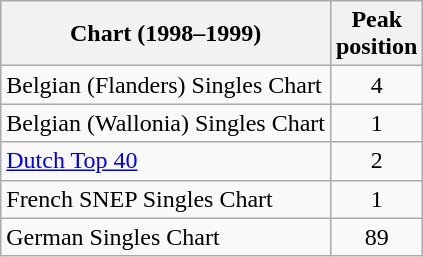<table class="wikitable sortable">
<tr>
<th>Chart (1998–1999)</th>
<th>Peak<br>position</th>
</tr>
<tr>
<td>Belgian (Flanders) Singles Chart</td>
<td align="center">4</td>
</tr>
<tr>
<td>Belgian (Wallonia) Singles Chart</td>
<td align="center">1</td>
</tr>
<tr>
<td><a href='#'>Dutch Top 40</a></td>
<td align="center">2</td>
</tr>
<tr>
<td>French SNEP Singles Chart</td>
<td align="center">1</td>
</tr>
<tr>
<td>German Singles Chart</td>
<td align="center">89</td>
</tr>
</table>
